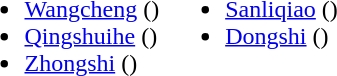<table>
<tr>
<td valign="top"><br><ul><li><a href='#'>Wangcheng</a> ()</li><li><a href='#'>Qingshuihe</a> ()</li><li><a href='#'>Zhongshi</a> ()</li></ul></td>
<td valign="top"><br><ul><li><a href='#'>Sanliqiao</a> ()</li><li><a href='#'>Dongshi</a> ()</li></ul></td>
</tr>
</table>
